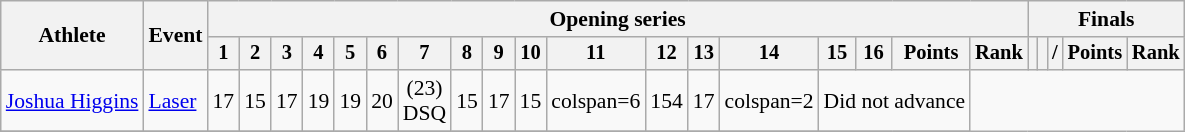<table class=wikitable style=font-size:90%;text-align:center>
<tr>
<th rowspan=2>Athlete</th>
<th rowspan=2>Event</th>
<th colspan=18>Opening series</th>
<th colspan=5>Finals</th>
</tr>
<tr style=font-size:95%>
<th>1</th>
<th>2</th>
<th>3</th>
<th>4</th>
<th>5</th>
<th>6</th>
<th>7</th>
<th>8</th>
<th>9</th>
<th>10</th>
<th>11</th>
<th>12</th>
<th>13</th>
<th>14</th>
<th>15</th>
<th>16</th>
<th>Points</th>
<th>Rank</th>
<th></th>
<th></th>
<th> / </th>
<th>Points</th>
<th>Rank</th>
</tr>
<tr>
<td align=left><a href='#'>Joshua Higgins</a></td>
<td align=left><a href='#'>Laser</a></td>
<td>17</td>
<td>15</td>
<td>17</td>
<td>19</td>
<td>19</td>
<td>20</td>
<td>(23)<br>DSQ</td>
<td>15</td>
<td>17</td>
<td>15</td>
<td>colspan=6 </td>
<td>154</td>
<td>17</td>
<td>colspan=2 </td>
<td colspan=3>Did not advance</td>
</tr>
<tr>
</tr>
</table>
